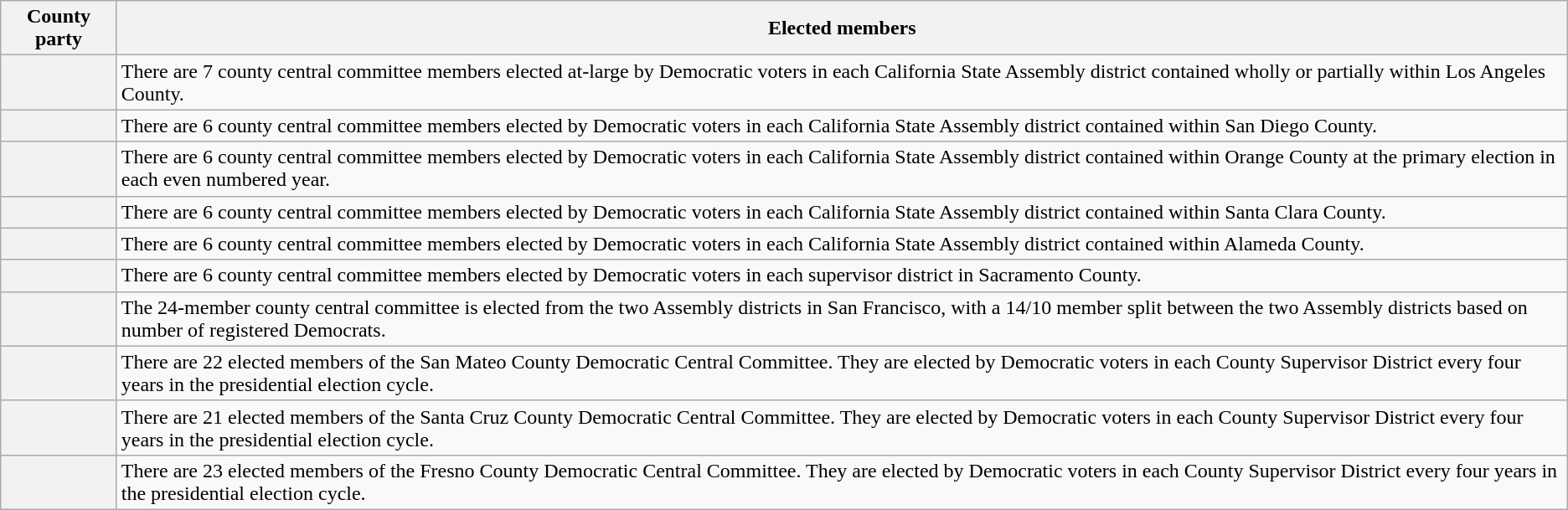<table class="wikitable">
<tr>
<th>County party</th>
<th>Elected members</th>
</tr>
<tr>
<th></th>
<td>There are 7 county central committee members elected at-large by Democratic voters in each California State Assembly district contained wholly or partially within Los Angeles County.</td>
</tr>
<tr>
<th></th>
<td>There are 6 county central committee members elected by Democratic voters in each California State Assembly district contained within San Diego County.</td>
</tr>
<tr>
<th></th>
<td>There are 6 county central committee members elected by Democratic voters in each California State Assembly district contained within Orange County at the primary election in each even numbered year.</td>
</tr>
<tr>
<th></th>
<td>There are 6 county central committee members elected by Democratic voters in each California State Assembly district contained within Santa Clara County.</td>
</tr>
<tr>
<th></th>
<td>There are 6 county central committee members elected by Democratic voters in each California State Assembly district contained within Alameda County.</td>
</tr>
<tr>
<th></th>
<td>There are 6 county central committee members elected by Democratic voters in each supervisor district in Sacramento County.</td>
</tr>
<tr>
<th></th>
<td>The 24-member county central committee is elected from the two Assembly districts in San Francisco, with a 14/10 member split between the two Assembly districts based on number of registered Democrats.</td>
</tr>
<tr>
<th></th>
<td>There are 22 elected members of the San Mateo County Democratic Central Committee. They are elected by Democratic voters in each County Supervisor District every four years in the presidential election cycle.</td>
</tr>
<tr>
<th></th>
<td>There are 21 elected members of the Santa Cruz County Democratic Central Committee. They are elected by Democratic voters in each County Supervisor District every four years in the presidential election cycle.</td>
</tr>
<tr>
<th></th>
<td>There are 23 elected members of the Fresno County Democratic Central Committee. They are elected by Democratic voters in each County Supervisor District every four years in the presidential election cycle.</td>
</tr>
</table>
